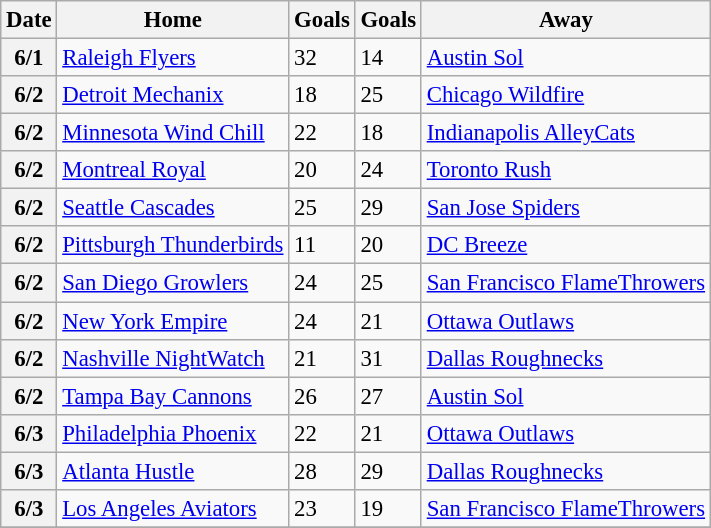<table class="wikitable" style="font-size: 95%;">
<tr>
<th>Date</th>
<th>Home</th>
<th>Goals</th>
<th>Goals</th>
<th>Away</th>
</tr>
<tr>
<th>6/1</th>
<td><a href='#'>Raleigh Flyers</a></td>
<td>32</td>
<td>14</td>
<td><a href='#'>Austin Sol</a></td>
</tr>
<tr>
<th>6/2</th>
<td><a href='#'>Detroit Mechanix</a></td>
<td>18</td>
<td>25</td>
<td><a href='#'>Chicago Wildfire</a></td>
</tr>
<tr>
<th>6/2</th>
<td><a href='#'>Minnesota Wind Chill</a></td>
<td>22</td>
<td>18</td>
<td><a href='#'>Indianapolis AlleyCats</a></td>
</tr>
<tr>
<th>6/2</th>
<td><a href='#'>Montreal Royal</a></td>
<td>20</td>
<td>24</td>
<td><a href='#'>Toronto Rush</a></td>
</tr>
<tr>
<th>6/2</th>
<td><a href='#'>Seattle Cascades</a></td>
<td>25</td>
<td>29</td>
<td><a href='#'>San Jose Spiders</a></td>
</tr>
<tr>
<th>6/2</th>
<td><a href='#'>Pittsburgh Thunderbirds</a></td>
<td>11</td>
<td>20</td>
<td><a href='#'>DC Breeze</a></td>
</tr>
<tr>
<th>6/2</th>
<td><a href='#'>San Diego Growlers</a></td>
<td>24</td>
<td>25</td>
<td><a href='#'>San Francisco FlameThrowers</a></td>
</tr>
<tr>
<th>6/2</th>
<td><a href='#'>New York Empire</a></td>
<td>24</td>
<td>21</td>
<td><a href='#'>Ottawa Outlaws</a></td>
</tr>
<tr>
<th>6/2</th>
<td><a href='#'>Nashville NightWatch</a></td>
<td>21</td>
<td>31</td>
<td><a href='#'>Dallas Roughnecks</a></td>
</tr>
<tr>
<th>6/2</th>
<td><a href='#'>Tampa Bay Cannons</a></td>
<td>26</td>
<td>27</td>
<td><a href='#'>Austin Sol</a></td>
</tr>
<tr>
<th>6/3</th>
<td><a href='#'>Philadelphia Phoenix</a></td>
<td>22</td>
<td>21</td>
<td><a href='#'>Ottawa Outlaws</a></td>
</tr>
<tr>
<th>6/3</th>
<td><a href='#'>Atlanta Hustle</a></td>
<td>28</td>
<td>29</td>
<td><a href='#'>Dallas Roughnecks</a></td>
</tr>
<tr>
<th>6/3</th>
<td><a href='#'>Los Angeles Aviators</a></td>
<td>23</td>
<td>19</td>
<td><a href='#'>San Francisco FlameThrowers</a></td>
</tr>
<tr>
</tr>
</table>
